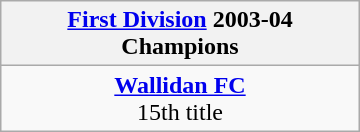<table class="wikitable" style="margin: 0 auto; width: 240px;">
<tr>
<th><a href='#'>First Division</a> 2003-04<br>Champions</th>
</tr>
<tr>
<td align=center><strong><a href='#'>Wallidan FC</a></strong><br>15th title</td>
</tr>
</table>
